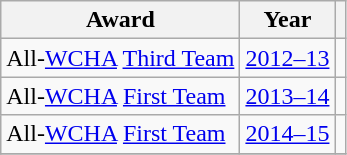<table class="wikitable">
<tr>
<th>Award</th>
<th>Year</th>
<th></th>
</tr>
<tr>
<td>All-<a href='#'>WCHA</a> <a href='#'>Third Team</a></td>
<td><a href='#'>2012–13</a></td>
<td></td>
</tr>
<tr>
<td>All-<a href='#'>WCHA</a> <a href='#'>First Team</a></td>
<td><a href='#'>2013–14</a></td>
<td></td>
</tr>
<tr>
<td>All-<a href='#'>WCHA</a> <a href='#'>First Team</a></td>
<td><a href='#'>2014–15</a></td>
<td></td>
</tr>
<tr>
</tr>
</table>
